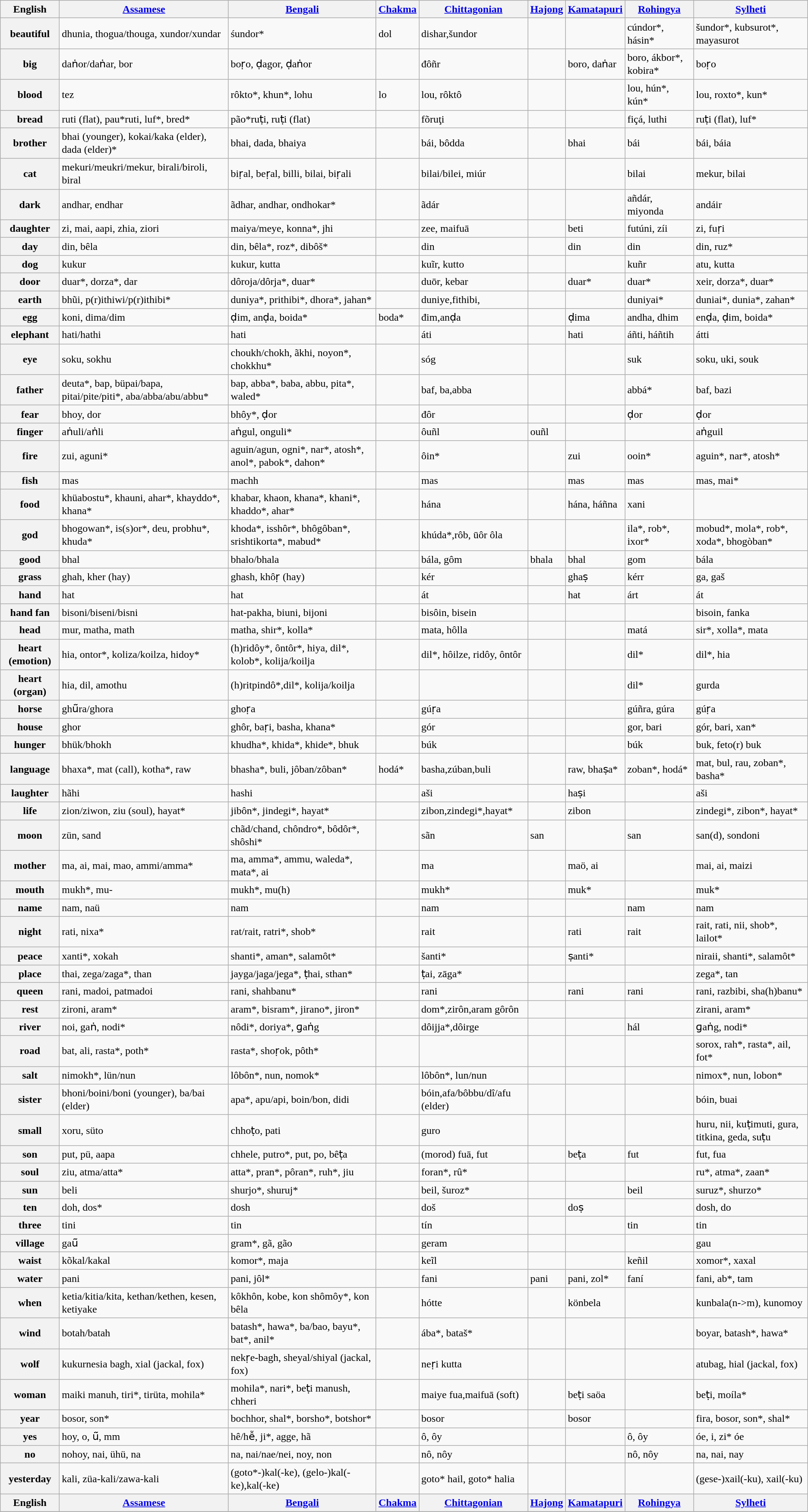<table class="wikitable" style="font-size:100%; line-height:1.25em;">
<tr>
<th>English</th>
<th><a href='#'>Assamese</a></th>
<th><a href='#'>Bengali</a></th>
<th><a href='#'>Chakma</a></th>
<th><a href='#'>Chittagonian</a></th>
<th><a href='#'>Hajong</a></th>
<th><a href='#'>Kamatapuri</a></th>
<th><a href='#'>Rohingya</a></th>
<th><a href='#'>Sylheti</a></th>
</tr>
<tr>
<th>beautiful</th>
<td>dhunia, thogua/thouga, xundor/xundar</td>
<td>śundor*</td>
<td>dol</td>
<td>dishar,šundor</td>
<td></td>
<td></td>
<td>cúndor*, hásin*</td>
<td>šundor*, kubsurot*, mayasurot</td>
</tr>
<tr>
<th>big</th>
<td>daṅor/daṅar, bor</td>
<td>boṛo, ḍagor, ḍaṅor</td>
<td></td>
<td>đôñr</td>
<td></td>
<td>boro, daṅar</td>
<td>boro, ákbor*, kobira*</td>
<td>boṛo</td>
</tr>
<tr>
<th>blood</th>
<td>tez</td>
<td>rôkto*, khun*, lohu</td>
<td>lo</td>
<td>lou, rôktô</td>
<td></td>
<td></td>
<td>lou, hún*, kún*</td>
<td>lou, roxto*, kun*</td>
</tr>
<tr>
<th>bread</th>
<td>ruti (flat), pau*ruti, luf*, bred*</td>
<td>pão*ruṭi, ruṭi (flat)</td>
<td></td>
<td>fõruţi</td>
<td></td>
<td></td>
<td>fiçá, luthi</td>
<td>ruṭi (flat), luf*</td>
</tr>
<tr>
<th>brother</th>
<td>bhai (younger), kokai/kaka (elder), dada (elder)*</td>
<td>bhai, dada, bhaiya</td>
<td></td>
<td>bái, bôdda</td>
<td></td>
<td>bhai</td>
<td>bái</td>
<td>bái, báia</td>
</tr>
<tr>
<th>cat</th>
<td>mekuri/meukri/mekur, birali/biroli, biral</td>
<td>biṛal, beṛal, billi, bilai, biṛali</td>
<td></td>
<td>bilai/bilei, miúr</td>
<td></td>
<td></td>
<td>bilai</td>
<td>mekur, bilai</td>
</tr>
<tr>
<th>dark</th>
<td>andhar, endhar</td>
<td>ãdhar, andhar, ondhokar*</td>
<td></td>
<td>ãdár</td>
<td></td>
<td></td>
<td>añdár, miyonda</td>
<td>andáir</td>
</tr>
<tr>
<th>daughter</th>
<td>zi, mai, aapi, zhia, ziori</td>
<td>maiya/meye, konna*, jhi</td>
<td></td>
<td>zee, maifuā</td>
<td></td>
<td>beti</td>
<td>futúni, zíi</td>
<td>zi, fuṛi</td>
</tr>
<tr>
<th>day</th>
<td>din, bêla</td>
<td>din, bêla*, roz*, dibôš*</td>
<td></td>
<td>din</td>
<td></td>
<td>din</td>
<td>din</td>
<td>din, ruz*</td>
</tr>
<tr>
<th>dog</th>
<td>kukur</td>
<td>kukur, kutta</td>
<td></td>
<td>kuĩr, kutto</td>
<td></td>
<td></td>
<td>kuñr</td>
<td>atu, kutta</td>
</tr>
<tr>
<th>door</th>
<td>duar*, dorza*, dar</td>
<td>dôroja/dôrja*, duar*</td>
<td></td>
<td>duōr, kebar</td>
<td></td>
<td>duar*</td>
<td>duar*</td>
<td>xeir, dorza*, duar*</td>
</tr>
<tr>
<th>earth</th>
<td>bhũi, p(r)ithiwi/p(r)ithibi*</td>
<td>duniya*, prithibi*, dhora*, jahan*</td>
<td></td>
<td>duniye,fithibi,</td>
<td></td>
<td></td>
<td>duniyai*</td>
<td>duniai*, dunia*, zahan*</td>
</tr>
<tr>
<th>egg</th>
<td>koni, dima/dim</td>
<td>ḍim, anḍa, boida*</td>
<td>boda*</td>
<td>đim,anḍa</td>
<td></td>
<td>ḍima</td>
<td>andha, dhim</td>
<td>enḍa, ḍim, boida*</td>
</tr>
<tr>
<th>elephant</th>
<td>hati/hathi</td>
<td>hati</td>
<td></td>
<td>áti</td>
<td></td>
<td>hati</td>
<td>áñti, háñtih</td>
<td>átti</td>
</tr>
<tr>
<th>eye</th>
<td>soku, sokhu</td>
<td>choukh/chokh, ãkhi, noyon*, chokkhu*</td>
<td></td>
<td>sóg</td>
<td></td>
<td></td>
<td>suk</td>
<td>soku, uki, souk</td>
</tr>
<tr>
<th>father</th>
<td>deuta*, bap, büpai/bapa, pitai/pite/piti*, aba/abba/abu/abbu*</td>
<td>bap, abba*, baba, abbu, pita*, waled*</td>
<td></td>
<td>baf, ba,abba</td>
<td></td>
<td></td>
<td>abbá*</td>
<td>baf, bazi</td>
</tr>
<tr>
<th>fear</th>
<td>bhoy, dor</td>
<td>bhôy*, ḍor</td>
<td></td>
<td>đôr</td>
<td></td>
<td></td>
<td>ḍor</td>
<td>ḍor</td>
</tr>
<tr>
<th>finger</th>
<td>aṅuli/aṅli</td>
<td>aṅgul, onguli*</td>
<td></td>
<td>ôuñl</td>
<td>ouñl</td>
<td></td>
<td></td>
<td>aṅguil</td>
</tr>
<tr>
<th>fire</th>
<td>zui, aguni*</td>
<td>aguin/agun, ogni*, nar*, atosh*, anol*, pabok*, dahon*</td>
<td></td>
<td>ôin*</td>
<td></td>
<td>zui</td>
<td>ooin*</td>
<td>aguin*, nar*, atosh*</td>
</tr>
<tr>
<th>fish</th>
<td>mas</td>
<td>machh</td>
<td></td>
<td>mas</td>
<td></td>
<td>mas</td>
<td>mas</td>
<td>mas, mai*</td>
</tr>
<tr>
<th>food</th>
<td>khüabostu*, khauni, ahar*, khayddo*, khana*</td>
<td>khabar, khaon, khana*, khani*, khaddo*, ahar*</td>
<td></td>
<td>hána</td>
<td></td>
<td>hána, háñna</td>
<td>xani</td>
</tr>
<tr>
<th>god</th>
<td>bhogowan*, is(s)or*, deu, probhu*, khuda*</td>
<td>khoda*, isshôr*, bhôgôban*, srishtikorta*, mabud*</td>
<td></td>
<td>khúda*,rôb, ūôr ôla</td>
<td></td>
<td></td>
<td>ila*, rob*, ixor*</td>
<td>mobud*, mola*, rob*, xoda*, bhogòban*</td>
</tr>
<tr>
<th>good</th>
<td>bhal</td>
<td>bhalo/bhala</td>
<td></td>
<td>bála, gôm</td>
<td>bhala</td>
<td>bhal</td>
<td>gom</td>
<td>bála</td>
</tr>
<tr>
<th>grass</th>
<td>ghah, kher (hay)</td>
<td>ghash, khôṛ (hay)</td>
<td></td>
<td>kér</td>
<td></td>
<td>ghaṣ</td>
<td>kérr</td>
<td>ga, gaš</td>
</tr>
<tr>
<th>hand</th>
<td>hat</td>
<td>hat</td>
<td></td>
<td>át</td>
<td></td>
<td>hat</td>
<td>árt</td>
<td>át</td>
</tr>
<tr>
<th>hand fan</th>
<td>bisoni/biseni/bisni</td>
<td>hat-pakha, biuni, bijoni</td>
<td></td>
<td>bisôin, bisein</td>
<td></td>
<td></td>
<td></td>
<td>bisoin, fanka</td>
</tr>
<tr>
<th>head</th>
<td>mur, matha, math</td>
<td>matha, shir*, kolla*</td>
<td></td>
<td>mata, hôlla</td>
<td></td>
<td></td>
<td>matá</td>
<td>sir*, xolla*, mata</td>
</tr>
<tr>
<th>heart (emotion)</th>
<td>hia, ontor*, koliza/koilza, hidoy*</td>
<td>(h)ridôy*, ôntôr*, hiya, dil*, kolob*, kolija/koilja</td>
<td></td>
<td>dil*, hôilze, ridôy, ôntôr</td>
<td></td>
<td></td>
<td>dil*</td>
<td>dil*, hia</td>
</tr>
<tr>
<th>heart (organ)</th>
<td>hia, dil, amothu</td>
<td>(h)ritpindô*,dil*, kolija/koilja</td>
<td></td>
<td></td>
<td></td>
<td></td>
<td>dil*</td>
<td>gurda</td>
</tr>
<tr>
<th>horse</th>
<td>ghü̃ra/ghora</td>
<td>ghoṛa</td>
<td></td>
<td>gúṛa</td>
<td></td>
<td></td>
<td>gúñra, gúra</td>
<td>gúṛa</td>
</tr>
<tr>
<th>house</th>
<td>ghor</td>
<td>ghôr, baṛi, basha, khana*</td>
<td></td>
<td>gór</td>
<td></td>
<td></td>
<td>gor, bari</td>
<td>gór, bari, xan*</td>
</tr>
<tr>
<th>hunger</th>
<td>bhük/bhokh</td>
<td>khudha*, khida*, khide*, bhuk</td>
<td></td>
<td>búk</td>
<td></td>
<td></td>
<td>búk</td>
<td>buk, feto(r) buk</td>
</tr>
<tr>
<th>language</th>
<td>bhaxa*, mat (call), kotha*, raw</td>
<td>bhasha*, buli, jôban/zôban*</td>
<td>hodá*</td>
<td>basha,zúban,buli</td>
<td></td>
<td>raw, bhaṣa*</td>
<td>zoban*, hodá*</td>
<td>mat, bul, rau, zoban*, basha*</td>
</tr>
<tr>
<th>laughter</th>
<td>hãhi</td>
<td>hashi</td>
<td></td>
<td>aši</td>
<td></td>
<td>haṣi</td>
<td></td>
<td>aši</td>
</tr>
<tr>
<th>life</th>
<td>zion/ziwon, ziu (soul), hayat*</td>
<td>jibôn*, jindegi*, hayat*</td>
<td></td>
<td>zibon,zindegi*,hayat*</td>
<td></td>
<td>zibon</td>
<td></td>
<td>zindegi*, zibon*, hayat*</td>
</tr>
<tr>
<th>moon</th>
<td>zün, sand</td>
<td>chãd/chand, chôndro*, bôdôr*, shôshi*</td>
<td></td>
<td>sãn</td>
<td>san</td>
<td></td>
<td>san</td>
<td>san(d), sondoni</td>
</tr>
<tr>
<th>mother</th>
<td>ma, ai, mai, mao, ammi/amma*</td>
<td>ma, amma*, ammu, waleda*, mata*, ai</td>
<td></td>
<td>ma</td>
<td></td>
<td>maö, ai</td>
<td></td>
<td>mai, ai, maizi</td>
</tr>
<tr>
<th>mouth</th>
<td>mukh*, mu-</td>
<td>mukh*, mu(h)</td>
<td></td>
<td>mukh*</td>
<td></td>
<td>muk*</td>
<td></td>
<td>muk*</td>
</tr>
<tr>
<th>name</th>
<td>nam, naü</td>
<td>nam</td>
<td></td>
<td>nam</td>
<td></td>
<td></td>
<td>nam</td>
<td>nam</td>
</tr>
<tr>
<th>night</th>
<td>rati, nixa*</td>
<td>rat/rait, ratri*, shob*</td>
<td></td>
<td>rait</td>
<td></td>
<td>rati</td>
<td>rait</td>
<td>rait, rati, nii, shob*, lailot*</td>
</tr>
<tr>
<th>peace</th>
<td>xanti*, xokah</td>
<td>shanti*, aman*, salamôt*</td>
<td></td>
<td>šanti*</td>
<td></td>
<td>ṣanti*</td>
<td></td>
<td>niraii, shanti*, salamôt*</td>
</tr>
<tr>
<th>place</th>
<td>thai, zega/zaga*, than</td>
<td>jayga/jaga/jega*, ṭhai, sthan*</td>
<td></td>
<td>ṭai, zāga*</td>
<td></td>
<td></td>
<td></td>
<td>zega*, tan</td>
</tr>
<tr>
<th>queen</th>
<td>rani, madoi, patmadoi</td>
<td>rani, shahbanu*</td>
<td></td>
<td>rani</td>
<td></td>
<td>rani</td>
<td>rani</td>
<td>rani, razbibi, sha(h)banu*</td>
</tr>
<tr>
<th>rest</th>
<td>zironi, aram*</td>
<td>aram*, bisram*, jirano*, jiron*</td>
<td></td>
<td>dom*,zirôn,aram gôrôn</td>
<td></td>
<td></td>
<td></td>
<td>zirani, aram*</td>
</tr>
<tr>
<th>river</th>
<td>noi, gaṅ, nodi*</td>
<td>nôdi*, doriya*, ɡaṅg</td>
<td></td>
<td>dôijja*,dôirge</td>
<td></td>
<td></td>
<td>hál</td>
<td>ɡaṅg, nodi*</td>
</tr>
<tr>
<th>road</th>
<td>bat, ali, rasta*, poth*</td>
<td>rasta*, shoṛok, pôth*</td>
<td></td>
<td></td>
<td></td>
<td></td>
<td></td>
<td>sorox, rah*, rasta*, ail, fot*</td>
</tr>
<tr>
<th>salt</th>
<td>nimokh*, lün/nun</td>
<td>lôbôn*, nun, nomok*</td>
<td></td>
<td>lôbôn*, lun/nun</td>
<td></td>
<td></td>
<td></td>
<td>nimox*, nun, lobon*</td>
</tr>
<tr>
<th>sister</th>
<td>bhoni/boini/boni (younger), ba/bai (elder)</td>
<td>apa*, apu/api, boin/bon, didi</td>
<td></td>
<td>bóin,afa/bôbbu/dî/afu (elder)</td>
<td></td>
<td></td>
<td></td>
<td>bóin, buai</td>
</tr>
<tr>
<th>small</th>
<td>xoru, süto</td>
<td>chhoṭo, pati</td>
<td></td>
<td>guro</td>
<td></td>
<td></td>
<td></td>
<td>huru, nii, kuṭimuti, gura, titkina, geda, suṭu</td>
</tr>
<tr>
<th>son</th>
<td>put, pü, aapa</td>
<td>chhele, putro*, put, po, bêṭa</td>
<td></td>
<td>(morod) fuā, fut</td>
<td></td>
<td>beṭa</td>
<td>fut</td>
<td>fut, fua</td>
</tr>
<tr>
<th>soul</th>
<td>ziu, atma/atta*</td>
<td>atta*, pran*, pôran*, ruh*, jiu</td>
<td></td>
<td>foran*, rû*</td>
<td></td>
<td></td>
<td></td>
<td>ru*, atma*, zaan*</td>
</tr>
<tr>
<th>sun</th>
<td>beli</td>
<td>shurjo*, shuruj*</td>
<td></td>
<td>beil, šuroz*</td>
<td></td>
<td></td>
<td>beil</td>
<td>suruz*, shurzo*</td>
</tr>
<tr>
<th>ten</th>
<td>doh, dos*</td>
<td>dosh</td>
<td></td>
<td>doš</td>
<td></td>
<td>doṣ</td>
<td></td>
<td>dosh, do</td>
</tr>
<tr>
<th>three</th>
<td>tini</td>
<td>tin</td>
<td></td>
<td>tín</td>
<td></td>
<td></td>
<td>tin</td>
<td>tin</td>
</tr>
<tr>
<th>village</th>
<td>gaü̃</td>
<td>gram*, gã, gão</td>
<td></td>
<td>geram</td>
<td></td>
<td></td>
<td></td>
<td>gau</td>
</tr>
<tr>
<th>waist</th>
<td>kõkal/kakal</td>
<td>komor*, maja</td>
<td></td>
<td>keĩl</td>
<td></td>
<td></td>
<td>keñil</td>
<td>xomor*, xaxal</td>
</tr>
<tr>
<th>water</th>
<td>pani</td>
<td>pani, jôl*</td>
<td></td>
<td>fani</td>
<td>pani</td>
<td>pani, zol*</td>
<td>faní</td>
<td>fani, ab*, tam</td>
</tr>
<tr>
<th>when</th>
<td>ketia/kitia/kita, kethan/kethen, kesen, ketiyake</td>
<td>kôkhôn, kobe, kon shômôy*, kon bêla</td>
<td></td>
<td>hótte</td>
<td></td>
<td>könbela</td>
<td></td>
<td>kunbala(n->m), kunomoy</td>
</tr>
<tr>
<th>wind</th>
<td>botah/batah</td>
<td>batash*, hawa*, ba/bao, bayu*, bat*, anil*</td>
<td></td>
<td>ába*, bataš*</td>
<td></td>
<td></td>
<td></td>
<td>boyar, batash*, hawa*</td>
</tr>
<tr>
<th>wolf</th>
<td>kukurnesia bagh, xial (jackal, fox)</td>
<td>nekṛe-bagh, sheyal/shiyal (jackal, fox)</td>
<td></td>
<td>neṛi kutta</td>
<td></td>
<td></td>
<td></td>
<td>atubag, hial (jackal, fox)</td>
</tr>
<tr>
<th>woman</th>
<td>maiki manuh, tiri*, tirüta, mohila*</td>
<td>mohila*, nari*, beṭi manush, chheri</td>
<td></td>
<td>maiye fua,maifuā (soft)</td>
<td></td>
<td>beṭi saöa</td>
<td></td>
<td>beṭi, moíla*</td>
</tr>
<tr>
<th>year</th>
<td>bosor, son*</td>
<td>bochhor, shal*, borsho*, botshor*</td>
<td></td>
<td>bosor</td>
<td></td>
<td>bosor</td>
<td></td>
<td>fira, bosor, son*, shal*</td>
</tr>
<tr>
<th>yes</th>
<td>hoy, o, ü̃, mm</td>
<td>hê/hễ, ji*, agge, hã</td>
<td></td>
<td>ô, ôy</td>
<td></td>
<td></td>
<td>ô, ôy</td>
<td>óe, i, zi* óe</td>
</tr>
<tr>
<th>no</th>
<td>nohoy, nai, ühü, na</td>
<td>na, nai/nae/nei, noy, non</td>
<td></td>
<td>nô, nôy</td>
<td></td>
<td></td>
<td>nô, nôy</td>
<td>na, nai, nay</td>
</tr>
<tr>
<th>yesterday</th>
<td>kali, züa-kali/zawa-kali</td>
<td>(goto*-)kal(-ke), (gelo-)kal(-ke),kal(-ke)</td>
<td></td>
<td>goto* hail, goto* halia</td>
<td></td>
<td></td>
<td></td>
<td>(gese-)xail(-ku), xail(-ku)</td>
</tr>
<tr>
<th>English</th>
<th><a href='#'>Assamese</a></th>
<th><a href='#'>Bengali</a></th>
<th><a href='#'>Chakma</a></th>
<th><a href='#'>Chittagonian</a></th>
<th><a href='#'>Hajong</a></th>
<th><a href='#'>Kamatapuri</a></th>
<th><a href='#'>Rohingya</a></th>
<th><a href='#'>Sylheti</a></th>
</tr>
<tr>
</tr>
</table>
